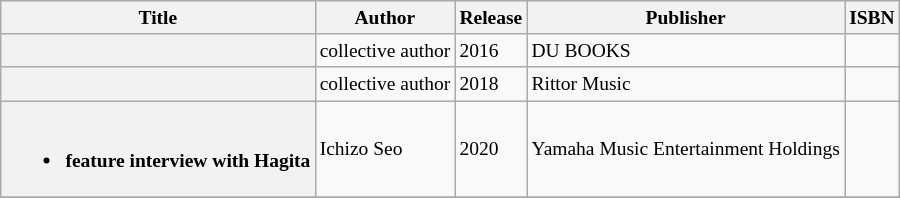<table class=wikitable style="font-size:small">
<tr>
<th>Title</th>
<th>Author</th>
<th>Release</th>
<th>Publisher</th>
<th>ISBN</th>
</tr>
<tr>
<th></th>
<td>collective author</td>
<td>2016</td>
<td>DU BOOKS</td>
<td></td>
</tr>
<tr>
<th></th>
<td>collective author</td>
<td>2018</td>
<td>Rittor Music</td>
<td></td>
</tr>
<tr>
<th><br><ul><li>feature interview with Hagita</li></ul></th>
<td>Ichizo Seo</td>
<td>2020</td>
<td>Yamaha Music Entertainment Holdings</td>
<td></td>
</tr>
<tr>
</tr>
</table>
